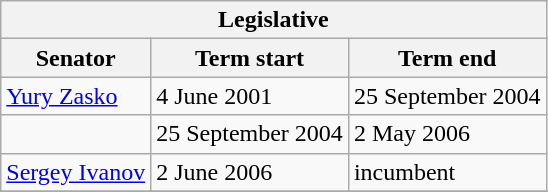<table class="wikitable sortable">
<tr>
<th colspan=3>Legislative</th>
</tr>
<tr>
<th>Senator</th>
<th>Term start</th>
<th>Term end</th>
</tr>
<tr>
<td><a href='#'>Yury Zasko</a></td>
<td>4 June 2001</td>
<td>25 September 2004</td>
</tr>
<tr>
<td></td>
<td>25 September 2004</td>
<td>2 May 2006</td>
</tr>
<tr>
<td><a href='#'>Sergey Ivanov</a></td>
<td>2 June 2006</td>
<td>incumbent</td>
</tr>
<tr>
</tr>
</table>
